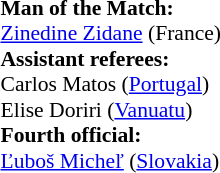<table width=100% style="font-size: 90%">
<tr>
<td><br><strong>Man of the Match:</strong>
<br><a href='#'>Zinedine Zidane</a> (France)<br><strong>Assistant referees:</strong>
<br>Carlos Matos (<a href='#'>Portugal</a>)
<br>Elise Doriri (<a href='#'>Vanuatu</a>)
<br><strong>Fourth official:</strong>
<br><a href='#'>Ľuboš Micheľ</a> (<a href='#'>Slovakia</a>)</td>
</tr>
</table>
